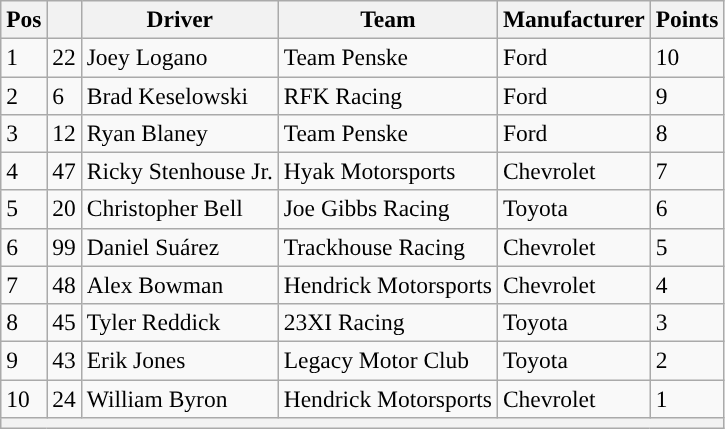<table class="wikitable" style="font-size:98%">
<tr>
<th>Pos</th>
<th></th>
<th>Driver</th>
<th>Team</th>
<th>Manufacturer</th>
<th>Points</th>
</tr>
<tr>
<td>1</td>
<td>22</td>
<td>Joey Logano</td>
<td>Team Penske</td>
<td>Ford</td>
<td>10</td>
</tr>
<tr>
<td>2</td>
<td>6</td>
<td>Brad Keselowski</td>
<td>RFK Racing</td>
<td>Ford</td>
<td>9</td>
</tr>
<tr>
<td>3</td>
<td>12</td>
<td>Ryan Blaney</td>
<td>Team Penske</td>
<td>Ford</td>
<td>8</td>
</tr>
<tr>
<td>4</td>
<td>47</td>
<td>Ricky Stenhouse Jr.</td>
<td>Hyak Motorsports</td>
<td>Chevrolet</td>
<td>7</td>
</tr>
<tr>
<td>5</td>
<td>20</td>
<td>Christopher Bell</td>
<td>Joe Gibbs Racing</td>
<td>Toyota</td>
<td>6</td>
</tr>
<tr>
<td>6</td>
<td>99</td>
<td>Daniel Suárez</td>
<td>Trackhouse Racing</td>
<td>Chevrolet</td>
<td>5</td>
</tr>
<tr>
<td>7</td>
<td>48</td>
<td>Alex Bowman</td>
<td>Hendrick Motorsports</td>
<td>Chevrolet</td>
<td>4</td>
</tr>
<tr>
<td>8</td>
<td>45</td>
<td>Tyler Reddick</td>
<td>23XI Racing</td>
<td>Toyota</td>
<td>3</td>
</tr>
<tr>
<td>9</td>
<td>43</td>
<td>Erik Jones</td>
<td>Legacy Motor Club</td>
<td>Toyota</td>
<td>2</td>
</tr>
<tr>
<td>10</td>
<td>24</td>
<td>William Byron</td>
<td>Hendrick Motorsports</td>
<td>Chevrolet</td>
<td>1</td>
</tr>
<tr>
<th colspan="6"></th>
</tr>
</table>
